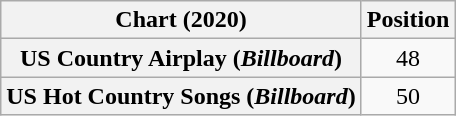<table class="wikitable sortable plainrowheaders" style="text-align:center">
<tr>
<th scope="col">Chart (2020)</th>
<th scope="col">Position</th>
</tr>
<tr>
<th scope="row">US Country Airplay (<em>Billboard</em>)</th>
<td>48</td>
</tr>
<tr>
<th scope="row">US Hot Country Songs (<em>Billboard</em>)</th>
<td>50</td>
</tr>
</table>
